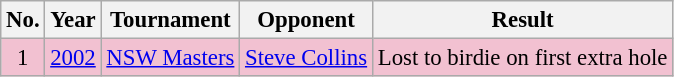<table class="wikitable" style="font-size:95%;">
<tr>
<th>No.</th>
<th>Year</th>
<th>Tournament</th>
<th>Opponent</th>
<th>Result</th>
</tr>
<tr style="background:#F2C1D1;">
<td align=center>1</td>
<td><a href='#'>2002</a></td>
<td><a href='#'>NSW Masters</a></td>
<td> <a href='#'>Steve Collins</a></td>
<td>Lost to birdie on first extra hole</td>
</tr>
</table>
